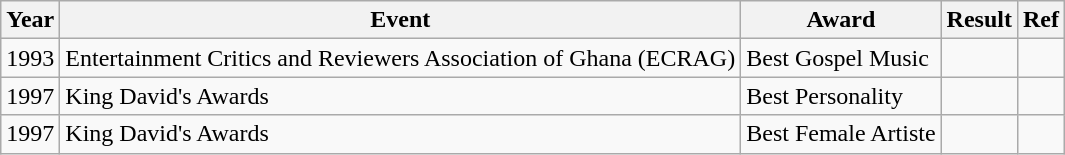<table class="wikitable">
<tr>
<th>Year</th>
<th>Event</th>
<th>Award</th>
<th>Result</th>
<th>Ref</th>
</tr>
<tr>
<td>1993</td>
<td>Entertainment Critics and Reviewers Association of Ghana (ECRAG)</td>
<td>Best Gospel Music</td>
<td></td>
<td></td>
</tr>
<tr>
<td>1997</td>
<td>King David's Awards</td>
<td>Best Personality</td>
<td></td>
<td></td>
</tr>
<tr>
<td>1997</td>
<td>King David's Awards</td>
<td>Best Female Artiste</td>
<td></td>
<td></td>
</tr>
</table>
